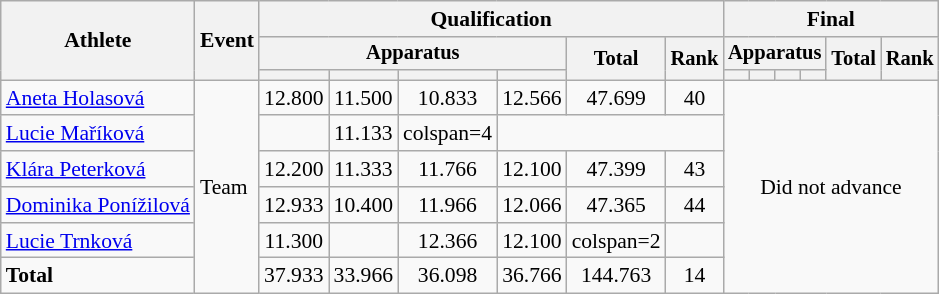<table class="wikitable" style="font-size:90%">
<tr>
<th rowspan=3>Athlete</th>
<th rowspan=3>Event</th>
<th colspan=6>Qualification</th>
<th colspan=6>Final</th>
</tr>
<tr style="font-size:95%">
<th colspan=4>Apparatus</th>
<th rowspan=2>Total</th>
<th rowspan=2>Rank</th>
<th colspan=4>Apparatus</th>
<th rowspan=2>Total</th>
<th rowspan=2>Rank</th>
</tr>
<tr style="font-size:95%">
<th></th>
<th></th>
<th></th>
<th></th>
<th></th>
<th></th>
<th></th>
<th></th>
</tr>
<tr align=center>
<td align=left><a href='#'>Aneta Holasová</a></td>
<td align=left rowspan=6>Team</td>
<td>12.800</td>
<td>11.500</td>
<td>10.833</td>
<td>12.566</td>
<td>47.699</td>
<td>40</td>
<td rowspan=6 colspan=6>Did not advance</td>
</tr>
<tr align=center>
<td align=left><a href='#'>Lucie Maříková</a></td>
<td></td>
<td>11.133</td>
<td>colspan=4</td>
</tr>
<tr align=center>
<td align=left><a href='#'>Klára Peterková</a></td>
<td>12.200</td>
<td>11.333</td>
<td>11.766</td>
<td>12.100</td>
<td>47.399</td>
<td>43</td>
</tr>
<tr align=center>
<td align=left><a href='#'>Dominika Ponížilová</a></td>
<td>12.933</td>
<td>10.400</td>
<td>11.966</td>
<td>12.066</td>
<td>47.365</td>
<td>44</td>
</tr>
<tr align=center>
<td align=left><a href='#'>Lucie Trnková</a></td>
<td>11.300</td>
<td></td>
<td>12.366</td>
<td>12.100</td>
<td>colspan=2</td>
</tr>
<tr align=center>
<td align=left><strong>Total</strong></td>
<td>37.933</td>
<td>33.966</td>
<td>36.098</td>
<td>36.766</td>
<td>144.763</td>
<td>14</td>
</tr>
</table>
